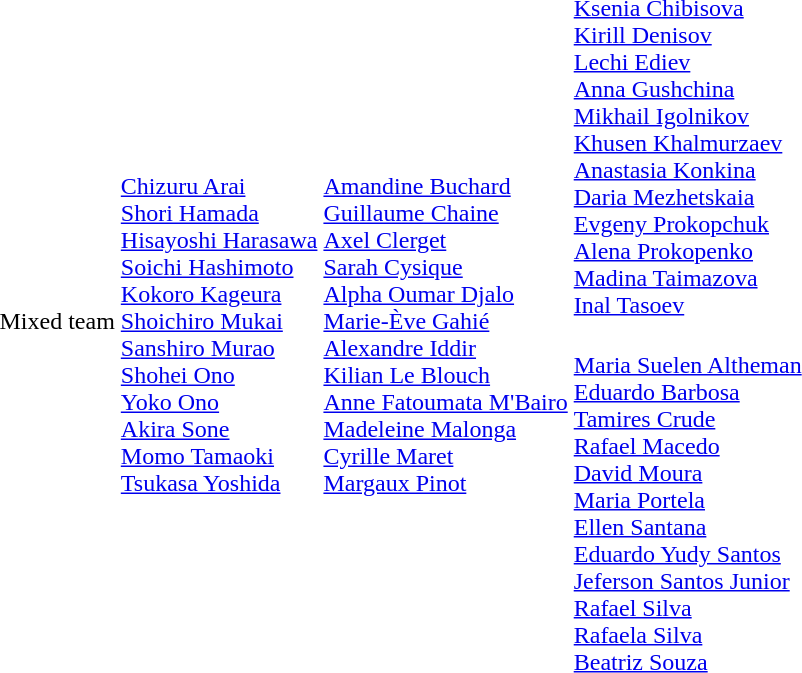<table>
<tr>
<td rowspan=2>Mixed team<br></td>
<td rowspan=2><br><a href='#'>Chizuru Arai</a><br><a href='#'>Shori Hamada</a><br><a href='#'>Hisayoshi Harasawa</a><br><a href='#'>Soichi Hashimoto</a><br><a href='#'>Kokoro Kageura</a><br><a href='#'>Shoichiro Mukai</a><br><a href='#'>Sanshiro Murao</a><br><a href='#'>Shohei Ono</a><br><a href='#'>Yoko Ono</a><br><a href='#'>Akira Sone</a><br><a href='#'>Momo Tamaoki</a><br><a href='#'>Tsukasa Yoshida</a></td>
<td rowspan=2><br><a href='#'>Amandine Buchard</a><br><a href='#'>Guillaume Chaine</a><br><a href='#'>Axel Clerget</a><br><a href='#'>Sarah Cysique</a><br><a href='#'>Alpha Oumar Djalo</a><br><a href='#'>Marie-Ève Gahié</a><br><a href='#'>Alexandre Iddir</a><br><a href='#'>Kilian Le Blouch</a><br><a href='#'>Anne Fatoumata M'Bairo</a><br><a href='#'>Madeleine Malonga</a><br><a href='#'>Cyrille Maret</a><br><a href='#'>Margaux Pinot</a></td>
<td><br><a href='#'>Ksenia Chibisova</a><br><a href='#'>Kirill Denisov</a><br><a href='#'>Lechi Ediev</a><br><a href='#'>Anna Gushchina</a><br><a href='#'>Mikhail Igolnikov</a><br><a href='#'>Khusen Khalmurzaev</a><br><a href='#'>Anastasia Konkina</a><br><a href='#'>Daria Mezhetskaia</a><br><a href='#'>Evgeny Prokopchuk</a><br><a href='#'>Alena Prokopenko</a><br><a href='#'>Madina Taimazova</a><br><a href='#'>Inal Tasoev</a><br></td>
</tr>
<tr>
<td><br><a href='#'>Maria Suelen Altheman</a><br><a href='#'>Eduardo Barbosa</a><br><a href='#'>Tamires Crude</a><br><a href='#'>Rafael Macedo</a><br><a href='#'>David Moura</a><br><a href='#'>Maria Portela</a><br><a href='#'>Ellen Santana</a><br><a href='#'>Eduardo Yudy Santos</a><br><a href='#'>Jeferson Santos Junior</a><br><a href='#'>Rafael Silva</a><br><a href='#'>Rafaela Silva</a><br><a href='#'>Beatriz Souza</a><br></td>
</tr>
</table>
